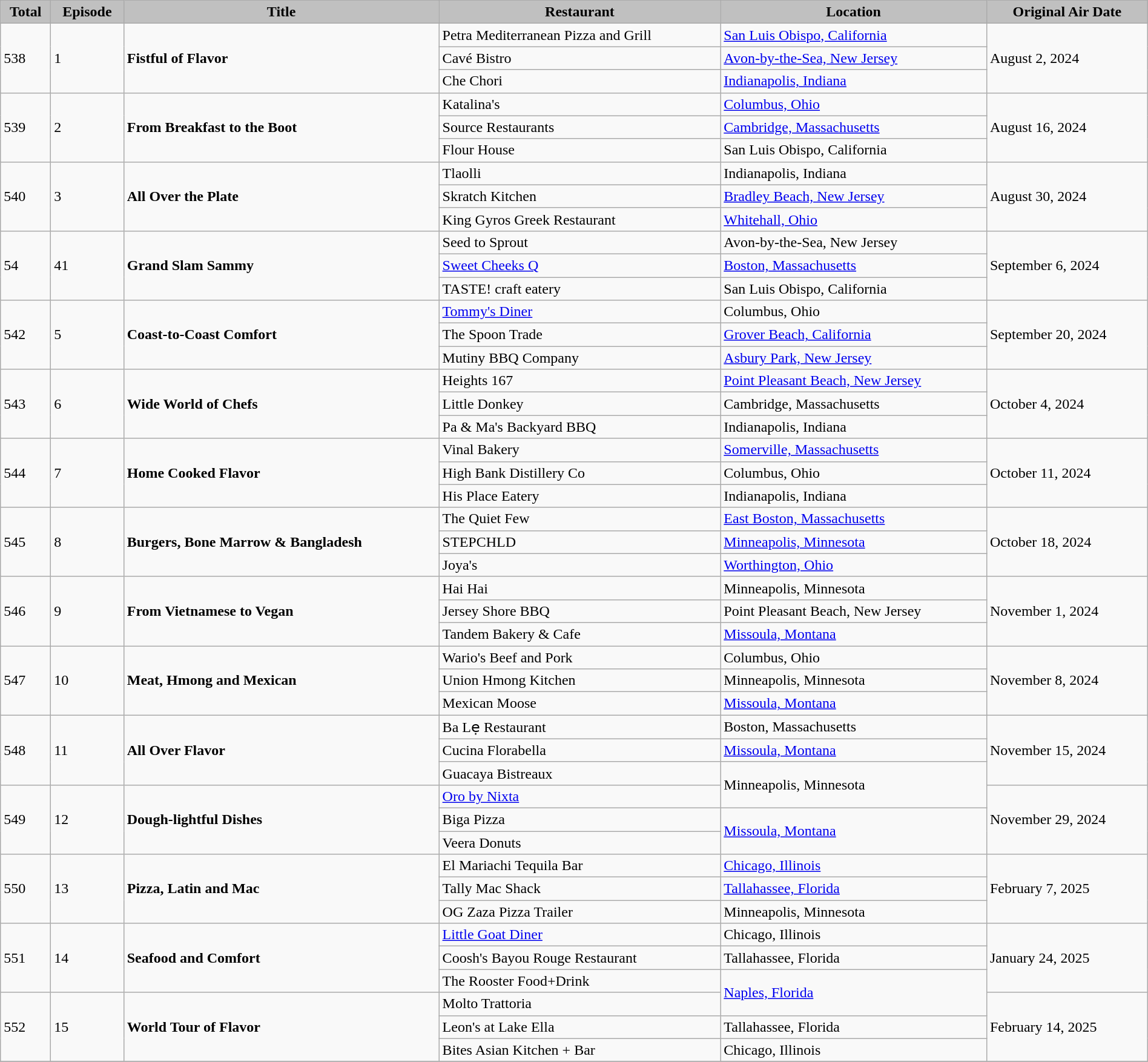<table class="wikitable" style="width: 100%;">
<tr>
<th # style="background:#C0C0C0;">Total</th>
<th # style="background:#C0C0C0;">Episode</th>
<th # style="background:#C0C0C0;">Title</th>
<th # style="background:#C0C0C0;">Restaurant</th>
<th # style="background:#C0C0C0;">Location</th>
<th # style="background:#C0C0C0;">Original Air Date</th>
</tr>
<tr>
<td rowspan="3">538</td>
<td rowspan="3">1</td>
<td rowspan="3"><strong>Fistful of Flavor</strong></td>
<td>Petra Mediterranean Pizza and Grill</td>
<td><a href='#'>San Luis Obispo, California</a></td>
<td rowspan="3">August 2, 2024</td>
</tr>
<tr>
<td>Cavé Bistro</td>
<td><a href='#'>Avon-by-the-Sea, New Jersey</a></td>
</tr>
<tr>
<td>Che Chori</td>
<td><a href='#'>Indianapolis, Indiana</a></td>
</tr>
<tr>
<td rowspan="3">539</td>
<td rowspan="3">2</td>
<td rowspan="3"><strong>From Breakfast to the Boot</strong></td>
<td>Katalina's</td>
<td><a href='#'>Columbus, Ohio</a></td>
<td rowspan="3">August 16, 2024</td>
</tr>
<tr>
<td>Source Restaurants</td>
<td><a href='#'>Cambridge, Massachusetts</a></td>
</tr>
<tr>
<td>Flour House</td>
<td>San Luis Obispo, California</td>
</tr>
<tr>
<td rowspan="3">540</td>
<td rowspan="3">3</td>
<td rowspan="3"><strong>All Over the Plate</strong></td>
<td>Tlaolli</td>
<td>Indianapolis, Indiana</td>
<td rowspan="3">August 30, 2024</td>
</tr>
<tr>
<td>Skratch Kitchen</td>
<td><a href='#'>Bradley Beach, New Jersey</a></td>
</tr>
<tr>
<td>King Gyros Greek Restaurant</td>
<td><a href='#'>Whitehall, Ohio</a></td>
</tr>
<tr>
<td rowspan="3">54</td>
<td rowspan="3">41</td>
<td rowspan="3"><strong>Grand Slam Sammy</strong></td>
<td>Seed to Sprout</td>
<td>Avon-by-the-Sea, New Jersey</td>
<td rowspan="3">September 6, 2024</td>
</tr>
<tr>
<td><a href='#'>Sweet Cheeks Q</a></td>
<td><a href='#'>Boston, Massachusetts</a></td>
</tr>
<tr>
<td>TASTE! craft eatery</td>
<td>San Luis Obispo, California</td>
</tr>
<tr>
<td rowspan="3">542</td>
<td rowspan="3">5</td>
<td rowspan="3"><strong>Coast-to-Coast Comfort</strong></td>
<td><a href='#'>Tommy's Diner</a></td>
<td>Columbus, Ohio</td>
<td rowspan="3">September 20, 2024</td>
</tr>
<tr>
<td>The Spoon Trade</td>
<td><a href='#'>Grover Beach, California</a></td>
</tr>
<tr>
<td>Mutiny BBQ Company</td>
<td><a href='#'>Asbury Park, New Jersey</a></td>
</tr>
<tr>
<td rowspan="3">543</td>
<td rowspan="3">6</td>
<td rowspan="3"><strong>Wide World of Chefs</strong></td>
<td>Heights 167</td>
<td><a href='#'>Point Pleasant Beach, New Jersey</a></td>
<td rowspan="3">October 4, 2024</td>
</tr>
<tr>
<td>Little Donkey</td>
<td>Cambridge, Massachusetts</td>
</tr>
<tr>
<td>Pa & Ma's Backyard BBQ</td>
<td>Indianapolis, Indiana</td>
</tr>
<tr>
<td rowspan="3">544</td>
<td rowspan="3">7</td>
<td rowspan="3"><strong>Home Cooked Flavor</strong></td>
<td>Vinal Bakery</td>
<td><a href='#'>Somerville, Massachusetts</a></td>
<td rowspan="3">October 11, 2024</td>
</tr>
<tr>
<td>High Bank Distillery Co</td>
<td>Columbus, Ohio</td>
</tr>
<tr>
<td>His Place Eatery</td>
<td>Indianapolis, Indiana</td>
</tr>
<tr>
<td rowspan="3">545</td>
<td rowspan="3">8</td>
<td rowspan="3"><strong>Burgers, Bone Marrow & Bangladesh</strong></td>
<td>The Quiet Few</td>
<td><a href='#'>East Boston, Massachusetts</a></td>
<td rowspan="3">October 18, 2024</td>
</tr>
<tr>
<td>STEPCHLD</td>
<td><a href='#'>Minneapolis, Minnesota</a></td>
</tr>
<tr>
<td>Joya's</td>
<td><a href='#'>Worthington, Ohio</a></td>
</tr>
<tr>
<td rowspan="3">546</td>
<td rowspan="3">9</td>
<td rowspan="3"><strong>From Vietnamese to Vegan</strong></td>
<td>Hai Hai</td>
<td>Minneapolis, Minnesota</td>
<td rowspan="3">November 1, 2024</td>
</tr>
<tr>
<td>Jersey Shore BBQ</td>
<td>Point Pleasant Beach, New Jersey</td>
</tr>
<tr>
<td>Tandem Bakery & Cafe</td>
<td><a href='#'>Missoula, Montana</a></td>
</tr>
<tr>
<td rowspan="3">547</td>
<td rowspan="3">10</td>
<td rowspan="3"><strong>Meat, Hmong and Mexican</strong></td>
<td>Wario's Beef and Pork</td>
<td>Columbus, Ohio</td>
<td rowspan="3">November 8, 2024</td>
</tr>
<tr>
<td>Union Hmong Kitchen</td>
<td>Minneapolis, Minnesota</td>
</tr>
<tr>
<td>Mexican Moose</td>
<td><a href='#'>Missoula, Montana</a></td>
</tr>
<tr>
<td rowspan="3">548</td>
<td rowspan="3">11</td>
<td rowspan="3"><strong>All Over Flavor</strong></td>
<td>Ba Lẹ Restaurant</td>
<td>Boston, Massachusetts</td>
<td rowspan="3">November 15, 2024</td>
</tr>
<tr>
<td>Cucina Florabella</td>
<td><a href='#'>Missoula, Montana</a></td>
</tr>
<tr>
<td>Guacaya Bistreaux</td>
<td rowspan="2">Minneapolis, Minnesota</td>
</tr>
<tr>
<td rowspan="3">549</td>
<td rowspan="3">12</td>
<td rowspan="3"><strong>Dough-lightful Dishes</strong></td>
<td><a href='#'>Oro by Nixta</a></td>
<td rowspan="3">November 29, 2024</td>
</tr>
<tr>
<td>Biga Pizza</td>
<td rowspan="2"><a href='#'>Missoula, Montana</a></td>
</tr>
<tr>
<td>Veera Donuts</td>
</tr>
<tr>
<td rowspan="3">550</td>
<td rowspan="3">13</td>
<td rowspan="3"><strong>Pizza, Latin and Mac</strong></td>
<td>El Mariachi Tequila Bar</td>
<td><a href='#'>Chicago, Illinois</a></td>
<td rowspan="3">February 7, 2025</td>
</tr>
<tr>
<td>Tally Mac Shack</td>
<td><a href='#'>Tallahassee, Florida</a></td>
</tr>
<tr>
<td>OG Zaza Pizza Trailer</td>
<td>Minneapolis, Minnesota</td>
</tr>
<tr>
<td rowspan="3">551</td>
<td rowspan="3">14</td>
<td rowspan="3"><strong>Seafood and Comfort</strong></td>
<td><a href='#'>Little Goat Diner</a></td>
<td>Chicago, Illinois</td>
<td rowspan="3">January 24, 2025</td>
</tr>
<tr>
<td>Coosh's Bayou Rouge Restaurant</td>
<td>Tallahassee, Florida</td>
</tr>
<tr>
<td>The Rooster Food+Drink</td>
<td rowspan="2"><a href='#'>Naples, Florida</a></td>
</tr>
<tr>
<td rowspan="3">552</td>
<td rowspan="3">15</td>
<td rowspan="3"><strong>World Tour of Flavor</strong></td>
<td>Molto Trattoria</td>
<td rowspan="3">February 14, 2025</td>
</tr>
<tr>
<td>Leon's at Lake Ella</td>
<td>Tallahassee, Florida</td>
</tr>
<tr>
<td>Bites Asian Kitchen + Bar</td>
<td>Chicago, Illinois</td>
</tr>
<tr>
</tr>
</table>
